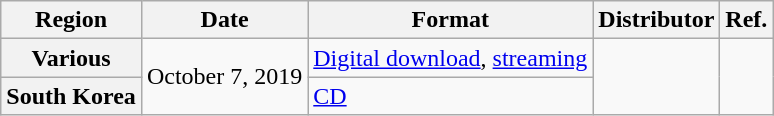<table class="wikitable plainrowheaders">
<tr>
<th>Region</th>
<th>Date</th>
<th>Format</th>
<th>Distributor</th>
<th>Ref.</th>
</tr>
<tr>
<th scope="row">Various</th>
<td rowspan="2">October 7, 2019</td>
<td><a href='#'>Digital download</a>, <a href='#'>streaming</a></td>
<td rowspan="2"></td>
<td rowspan="2"></td>
</tr>
<tr>
<th scope="row">South Korea</th>
<td><a href='#'>CD</a></td>
</tr>
</table>
